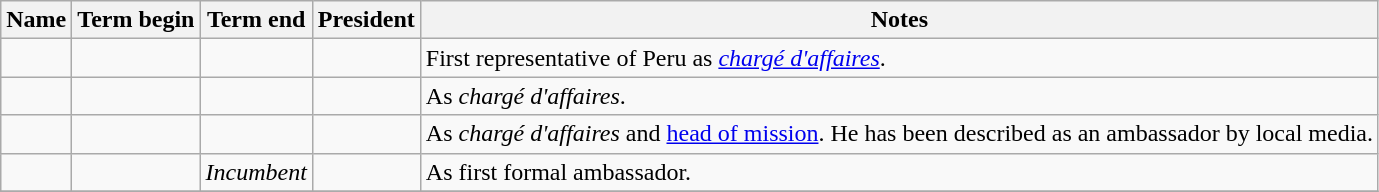<table class="wikitable sortable"  text-align:center;">
<tr>
<th>Name</th>
<th>Term begin</th>
<th>Term end</th>
<th>President</th>
<th class="unsortable">Notes</th>
</tr>
<tr>
<td></td>
<td></td>
<td></td>
<td></td>
<td>First representative of Peru as <em><a href='#'>chargé d'affaires</a></em>.</td>
</tr>
<tr>
<td></td>
<td></td>
<td></td>
<td></td>
<td>As <em>chargé d'affaires</em>.</td>
</tr>
<tr>
<td></td>
<td></td>
<td></td>
<td></td>
<td>As <em>chargé d'affaires</em> and <a href='#'>head of mission</a>. He has been described as an ambassador by local media.</td>
</tr>
<tr>
<td></td>
<td></td>
<td><em>Incumbent</em></td>
<td></td>
<td>As first formal ambassador.</td>
</tr>
<tr>
</tr>
</table>
